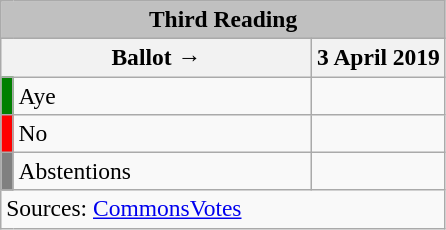<table class="wikitable" style="text-align:center; font-size:98%;">
<tr>
<td colspan="3" align="center" bgcolor="#C0C0C0"><strong>Third Reading</strong></td>
</tr>
<tr>
<th colspan="2" style="width:200px;">Ballot →</th>
<th>3 April 2019</th>
</tr>
<tr>
<th style="width:1px; background:green;"></th>
<td style="text-align:left;">Aye</td>
<td></td>
</tr>
<tr>
<th style="background:red;"></th>
<td style="text-align:left;">No</td>
<td></td>
</tr>
<tr>
<th style="background:gray;"></th>
<td style="text-align:left;">Abstentions</td>
<td></td>
</tr>
<tr>
<td colspan="3" style="text-align:left;">Sources: <a href='#'>CommonsVotes</a></td>
</tr>
</table>
